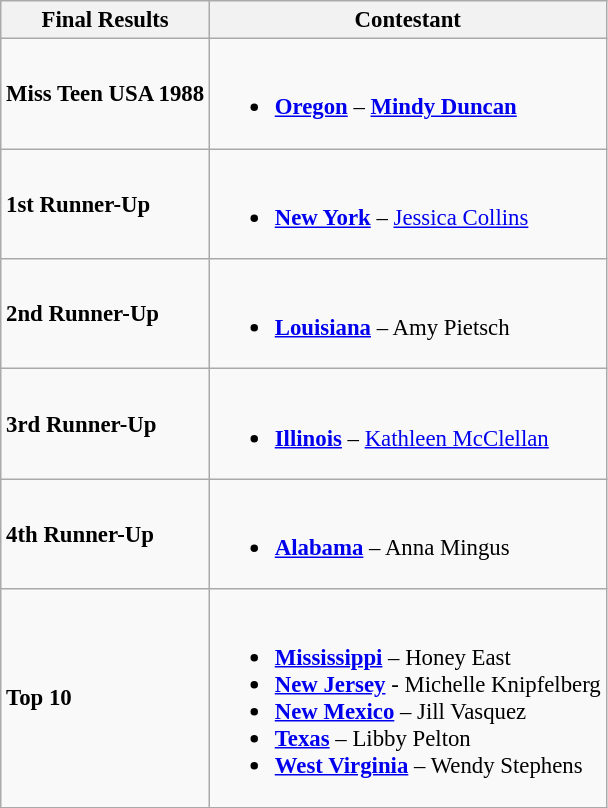<table class="wikitable sortable" style="font-size:95%;">
<tr>
<th>Final Results</th>
<th>Contestant</th>
</tr>
<tr>
<td><strong>Miss Teen USA 1988</strong></td>
<td><br><ul><li><strong><a href='#'>Oregon</a></strong> –  <strong><a href='#'>Mindy Duncan</a></strong></li></ul></td>
</tr>
<tr>
<td><strong>1st Runner-Up</strong></td>
<td><br><ul><li><strong><a href='#'>New York</a></strong> – <a href='#'>Jessica Collins</a></li></ul></td>
</tr>
<tr>
<td><strong>2nd Runner-Up</strong></td>
<td><br><ul><li><strong><a href='#'>Louisiana</a></strong> – Amy Pietsch</li></ul></td>
</tr>
<tr>
<td><strong>3rd Runner-Up</strong></td>
<td><br><ul><li><strong><a href='#'>Illinois</a></strong> –  <a href='#'>Kathleen McClellan</a></li></ul></td>
</tr>
<tr>
<td><strong>4th Runner-Up</strong></td>
<td><br><ul><li><strong><a href='#'>Alabama</a></strong> – Anna Mingus</li></ul></td>
</tr>
<tr>
<td><strong>Top 10</strong></td>
<td><br><ul><li><strong><a href='#'>Mississippi</a></strong> – Honey East</li><li><strong><a href='#'>New Jersey</a></strong> - Michelle Knipfelberg</li><li><strong><a href='#'>New Mexico</a></strong> – Jill Vasquez</li><li><strong><a href='#'>Texas</a></strong> – Libby Pelton</li><li><strong><a href='#'>West Virginia</a></strong> – Wendy Stephens</li></ul></td>
</tr>
</table>
